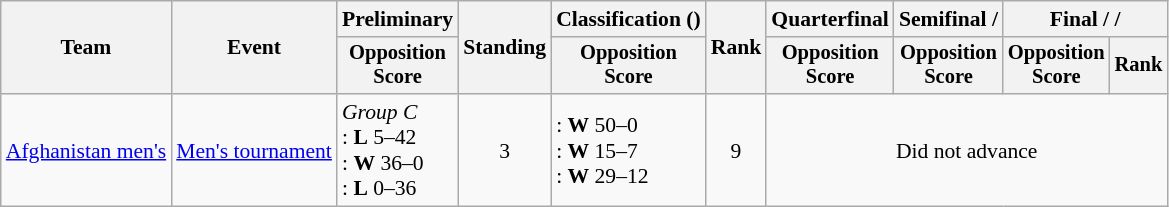<table class=wikitable style=font-size:90%;text-align:center>
<tr>
<th rowspan=2>Team</th>
<th rowspan=2>Event</th>
<th>Preliminary</th>
<th rowspan=2>Standing</th>
<th>Classification ()</th>
<th rowspan=2>Rank</th>
<th>Quarterfinal</th>
<th>Semifinal / </th>
<th colspan=2>Final /  / </th>
</tr>
<tr style="font-size:95%">
<th>Opposition<br>Score</th>
<th>Opposition<br>Score</th>
<th>Opposition<br>Score</th>
<th>Opposition<br>Score</th>
<th>Opposition<br>Score</th>
<th>Rank</th>
</tr>
<tr>
<td align=left><a href='#'>Afghanistan men's</a></td>
<td align=left><a href='#'>Men's tournament</a></td>
<td align=left><em>Group C</em><br>: <strong>L</strong> 5–42<br>:  <strong>W</strong> 36–0<br>:  <strong>L</strong> 0–36</td>
<td>3</td>
<td align=left>: <strong>W</strong> 50–0<br>:  <strong>W</strong> 15–7<br>:  <strong>W</strong> 29–12</td>
<td>9</td>
<td colspan=4>Did not advance</td>
</tr>
</table>
